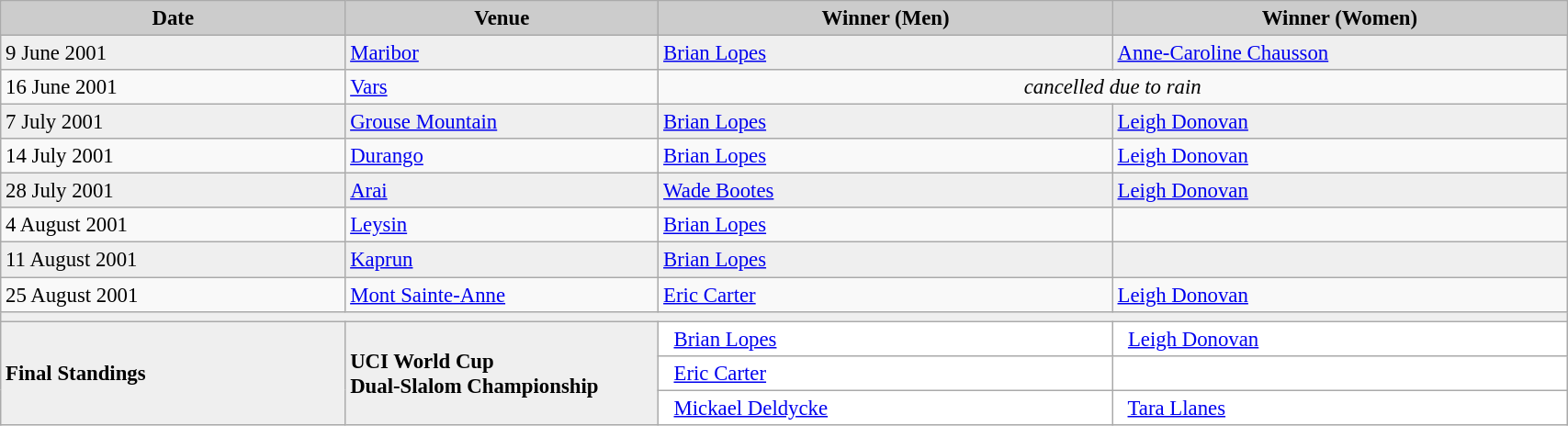<table class="wikitable" width=90% bgcolor="#f7f8ff" cellpadding="3" cellspacing="0" border="1" style="font-size: 95%; border: gray solid 1px; border-collapse: collapse;">
<tr bgcolor="#CCCCCC">
<td align="center"><strong>Date</strong></td>
<td width=20% align="center"><strong>Venue</strong></td>
<td width=29% align="center"><strong>Winner (Men)</strong></td>
<td width=29% align="center"><strong>Winner (Women)</strong></td>
</tr>
<tr bgcolor="#EFEFEF">
<td>9 June 2001</td>
<td> <a href='#'>Maribor</a></td>
<td> <a href='#'>Brian Lopes</a></td>
<td> <a href='#'>Anne-Caroline Chausson</a></td>
</tr>
<tr>
<td>16 June 2001</td>
<td> <a href='#'>Vars</a></td>
<td colspan="2" align=center><em>cancelled due to rain</em></td>
</tr>
<tr bgcolor="#EFEFEF">
<td>7 July 2001</td>
<td> <a href='#'>Grouse Mountain</a></td>
<td> <a href='#'>Brian Lopes</a></td>
<td> <a href='#'>Leigh Donovan</a></td>
</tr>
<tr>
<td>14 July 2001</td>
<td> <a href='#'>Durango</a></td>
<td> <a href='#'>Brian Lopes</a></td>
<td> <a href='#'>Leigh Donovan</a></td>
</tr>
<tr bgcolor="#EFEFEF">
<td>28 July 2001</td>
<td> <a href='#'>Arai</a></td>
<td> <a href='#'>Wade Bootes</a></td>
<td> <a href='#'>Leigh Donovan</a></td>
</tr>
<tr>
<td>4 August 2001</td>
<td> <a href='#'>Leysin</a></td>
<td> <a href='#'>Brian Lopes</a></td>
<td> </td>
</tr>
<tr bgcolor="#EFEFEF">
<td>11 August 2001</td>
<td> <a href='#'>Kaprun</a></td>
<td> <a href='#'>Brian Lopes</a></td>
<td> </td>
</tr>
<tr>
<td>25 August 2001</td>
<td> <a href='#'>Mont Sainte-Anne</a></td>
<td> <a href='#'>Eric Carter</a></td>
<td> <a href='#'>Leigh Donovan</a></td>
</tr>
<tr bgcolor="#EFEFEF">
<td colspan=4></td>
</tr>
<tr bgcolor="#EFEFEF">
<td rowspan=3><strong>Final Standings</strong></td>
<td rowspan=3><strong>UCI World Cup<br> Dual-Slalom Championship</strong></td>
<td bgcolor="#ffffff">    <a href='#'>Brian Lopes</a></td>
<td bgcolor="#ffffff">    <a href='#'>Leigh Donovan</a></td>
</tr>
<tr>
<td bgcolor="#ffffff">    <a href='#'>Eric Carter</a></td>
<td bgcolor="#ffffff">    </td>
</tr>
<tr>
<td bgcolor="#ffffff">    <a href='#'>Mickael Deldycke</a></td>
<td bgcolor="#ffffff">    <a href='#'>Tara Llanes</a></td>
</tr>
</table>
